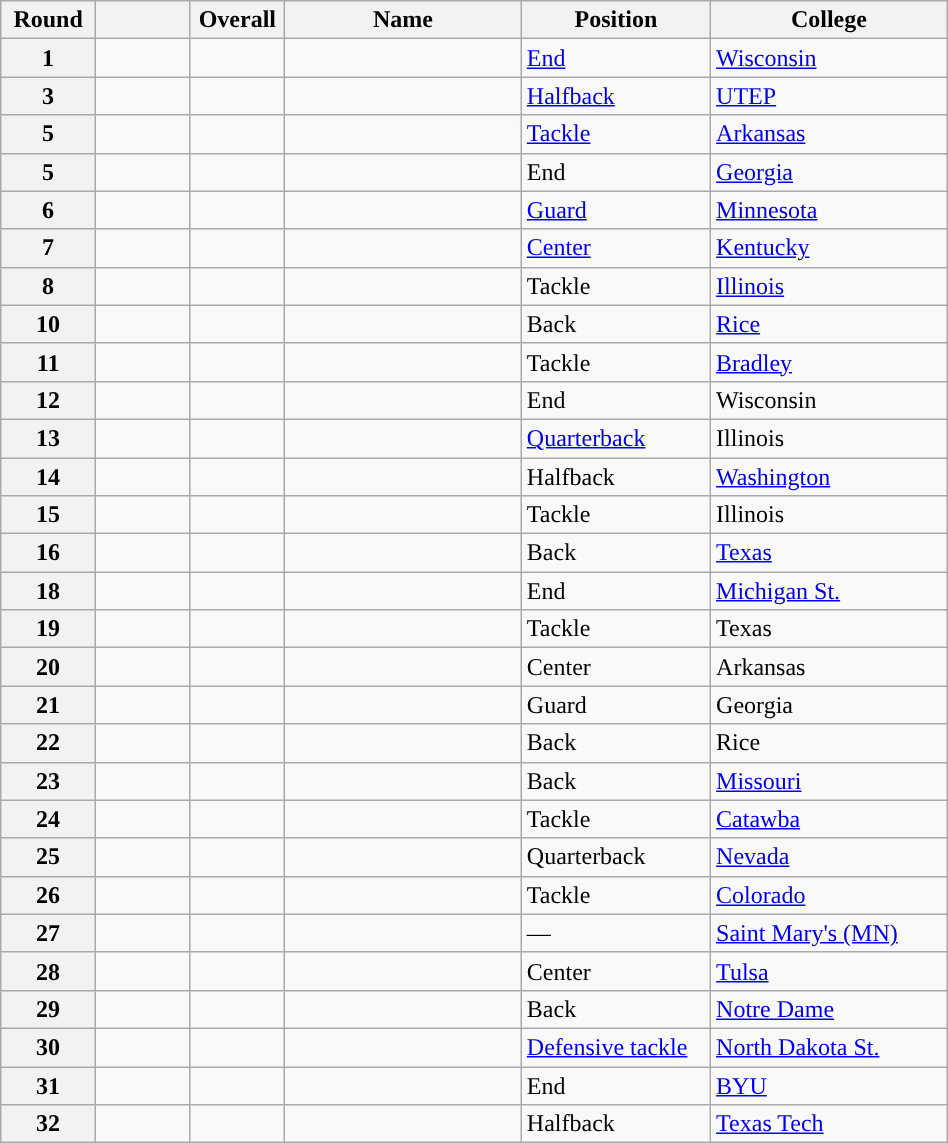<table class="wikitable sortable" style="width: 50%;">
<tr>
<th scope="col" style="width: 10%;">Round</th>
<th scope="col" style="width: 10%;"></th>
<th scope="col" style="width: 10%;">Overall</th>
<th scope="col" style="width: 25%;">Name</th>
<th scope="col" style="width: 20%;">Position</th>
<th scope="col" style="width: 25%;">College</th>
</tr>
<tr>
<th scope="row">1</th>
<td></td>
<td></td>
<td></td>
<td><a href='#'>End</a></td>
<td><a href='#'>Wisconsin</a></td>
</tr>
<tr>
<th scope="row">3</th>
<td></td>
<td></td>
<td></td>
<td><a href='#'>Halfback</a></td>
<td><a href='#'>UTEP</a></td>
</tr>
<tr>
<th scope="row">5</th>
<td></td>
<td></td>
<td></td>
<td><a href='#'>Tackle</a></td>
<td><a href='#'>Arkansas</a></td>
</tr>
<tr>
<th scope="row">5</th>
<td></td>
<td></td>
<td></td>
<td>End</td>
<td><a href='#'>Georgia</a></td>
</tr>
<tr>
<th scope="row">6</th>
<td></td>
<td></td>
<td></td>
<td><a href='#'>Guard</a></td>
<td><a href='#'>Minnesota</a></td>
</tr>
<tr>
<th scope="row">7</th>
<td></td>
<td></td>
<td></td>
<td><a href='#'>Center</a></td>
<td><a href='#'>Kentucky</a></td>
</tr>
<tr>
<th scope="row">8</th>
<td></td>
<td></td>
<td></td>
<td>Tackle</td>
<td><a href='#'>Illinois</a></td>
</tr>
<tr>
<th scope="row">10</th>
<td></td>
<td></td>
<td></td>
<td>Back</td>
<td><a href='#'>Rice</a></td>
</tr>
<tr>
<th scope="row">11</th>
<td></td>
<td></td>
<td></td>
<td>Tackle</td>
<td><a href='#'>Bradley</a></td>
</tr>
<tr>
<th scope="row">12</th>
<td></td>
<td></td>
<td></td>
<td>End</td>
<td>Wisconsin</td>
</tr>
<tr>
<th scope="row">13</th>
<td></td>
<td></td>
<td></td>
<td><a href='#'>Quarterback</a></td>
<td>Illinois</td>
</tr>
<tr>
<th scope="row">14</th>
<td></td>
<td></td>
<td></td>
<td>Halfback</td>
<td><a href='#'>Washington</a></td>
</tr>
<tr>
<th scope="row">15</th>
<td></td>
<td></td>
<td></td>
<td>Tackle</td>
<td>Illinois</td>
</tr>
<tr>
<th scope="row">16</th>
<td></td>
<td></td>
<td></td>
<td>Back</td>
<td><a href='#'>Texas</a></td>
</tr>
<tr>
<th scope="row">18</th>
<td></td>
<td></td>
<td></td>
<td>End</td>
<td><a href='#'>Michigan St.</a></td>
</tr>
<tr>
<th scope="row">19</th>
<td></td>
<td></td>
<td></td>
<td>Tackle</td>
<td>Texas</td>
</tr>
<tr>
<th scope="row">20</th>
<td></td>
<td></td>
<td></td>
<td>Center</td>
<td>Arkansas</td>
</tr>
<tr>
<th scope="row">21</th>
<td></td>
<td></td>
<td></td>
<td>Guard</td>
<td>Georgia</td>
</tr>
<tr>
<th scope="row">22</th>
<td></td>
<td></td>
<td></td>
<td>Back</td>
<td>Rice</td>
</tr>
<tr>
<th scope="row">23</th>
<td></td>
<td></td>
<td></td>
<td>Back</td>
<td><a href='#'>Missouri</a></td>
</tr>
<tr>
<th scope="row">24</th>
<td></td>
<td></td>
<td></td>
<td>Tackle</td>
<td><a href='#'>Catawba</a></td>
</tr>
<tr>
<th scope="row">25</th>
<td></td>
<td></td>
<td></td>
<td>Quarterback</td>
<td><a href='#'>Nevada</a></td>
</tr>
<tr>
<th scope="row">26</th>
<td></td>
<td></td>
<td></td>
<td>Tackle</td>
<td><a href='#'>Colorado</a></td>
</tr>
<tr>
<th scope="row">27</th>
<td></td>
<td></td>
<td></td>
<td>—</td>
<td><a href='#'>Saint Mary's (MN)</a></td>
</tr>
<tr>
<th scope="row">28</th>
<td></td>
<td></td>
<td></td>
<td>Center</td>
<td><a href='#'>Tulsa</a></td>
</tr>
<tr>
<th scope="row">29</th>
<td></td>
<td></td>
<td></td>
<td>Back</td>
<td><a href='#'>Notre Dame</a></td>
</tr>
<tr>
<th scope="row">30</th>
<td></td>
<td></td>
<td></td>
<td><a href='#'>Defensive tackle</a></td>
<td><a href='#'>North Dakota St.</a></td>
</tr>
<tr>
<th scope="row">31</th>
<td></td>
<td></td>
<td></td>
<td>End</td>
<td><a href='#'>BYU</a></td>
</tr>
<tr>
<th scope="row">32</th>
<td></td>
<td></td>
<td></td>
<td>Halfback</td>
<td><a href='#'>Texas Tech</a></td>
</tr>
</table>
